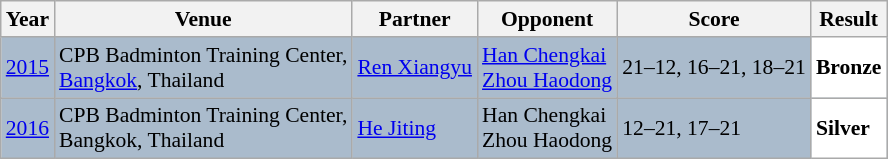<table class="sortable wikitable" style="font-size: 90%;">
<tr>
<th>Year</th>
<th>Venue</th>
<th>Partner</th>
<th>Opponent</th>
<th>Score</th>
<th>Result</th>
</tr>
<tr style="background:#AABBCC">
<td align="center"><a href='#'>2015</a></td>
<td align="left">CPB Badminton Training Center,<br><a href='#'>Bangkok</a>, Thailand</td>
<td align="left"> <a href='#'>Ren Xiangyu</a></td>
<td align="left"> <a href='#'>Han Chengkai</a> <br>  <a href='#'>Zhou Haodong</a></td>
<td align="left">21–12, 16–21, 18–21</td>
<td style="text-align:left; background:white"> <strong>Bronze</strong></td>
</tr>
<tr style="background:#AABBCC">
<td align="center"><a href='#'>2016</a></td>
<td align="left">CPB Badminton Training Center,<br>Bangkok, Thailand</td>
<td align="left"> <a href='#'>He Jiting</a></td>
<td align="left"> Han Chengkai <br>  Zhou Haodong</td>
<td align="left">12–21, 17–21</td>
<td style="text-align:left; background:white"> <strong>Silver</strong></td>
</tr>
</table>
